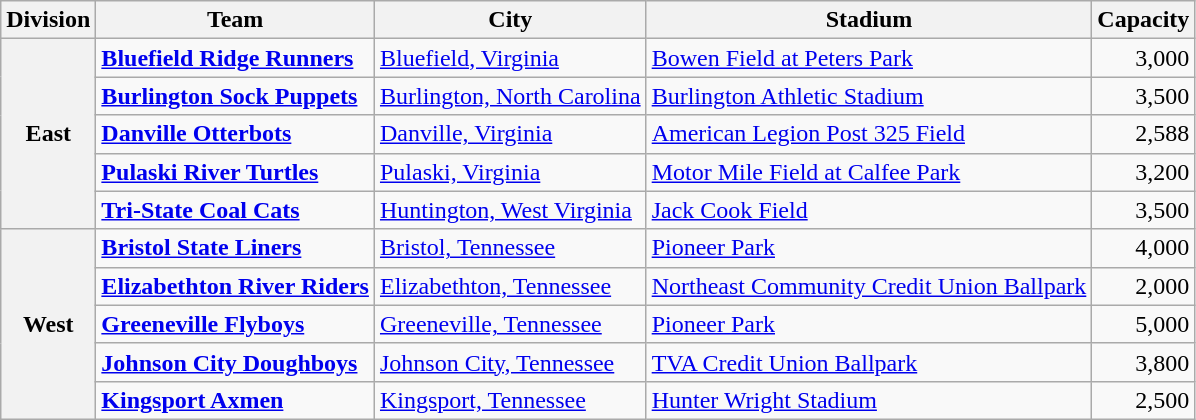<table class="wikitable sortable">
<tr>
<th>Division</th>
<th>Team</th>
<th>City</th>
<th>Stadium</th>
<th>Capacity</th>
</tr>
<tr>
<th rowspan="5">East</th>
<td><strong><a href='#'>Bluefield Ridge Runners</a></strong></td>
<td><a href='#'>Bluefield, Virginia</a></td>
<td><a href='#'>Bowen Field at Peters Park</a></td>
<td align="right">3,000</td>
</tr>
<tr>
<td><strong><a href='#'>Burlington Sock Puppets</a></strong></td>
<td><a href='#'>Burlington, North Carolina</a></td>
<td><a href='#'>Burlington Athletic Stadium</a></td>
<td align="right">3,500</td>
</tr>
<tr>
<td><strong><a href='#'>Danville Otterbots</a></strong></td>
<td><a href='#'>Danville, Virginia</a></td>
<td><a href='#'>American Legion Post 325 Field</a></td>
<td align="right">2,588</td>
</tr>
<tr>
<td><strong><a href='#'>Pulaski River Turtles</a></strong></td>
<td><a href='#'>Pulaski, Virginia</a></td>
<td><a href='#'>Motor Mile Field at Calfee Park</a></td>
<td align="right">3,200</td>
</tr>
<tr>
<td><strong><a href='#'>Tri-State Coal Cats</a></strong></td>
<td><a href='#'>Huntington, West Virginia</a></td>
<td><a href='#'>Jack Cook Field</a></td>
<td align="right">3,500</td>
</tr>
<tr>
<th rowspan="5">West</th>
<td><strong><a href='#'>Bristol State Liners</a></strong></td>
<td><a href='#'>Bristol, Tennessee</a></td>
<td><a href='#'>Pioneer Park</a></td>
<td align="right">4,000</td>
</tr>
<tr>
<td><strong><a href='#'>Elizabethton River Riders</a></strong></td>
<td><a href='#'>Elizabethton, Tennessee</a></td>
<td><a href='#'>Northeast Community Credit Union Ballpark</a></td>
<td align="right">2,000</td>
</tr>
<tr>
<td><strong><a href='#'>Greeneville Flyboys</a></strong></td>
<td><a href='#'>Greeneville, Tennessee</a></td>
<td><a href='#'>Pioneer Park</a></td>
<td align="right">5,000</td>
</tr>
<tr>
<td><strong><a href='#'>Johnson City Doughboys</a></strong></td>
<td><a href='#'>Johnson City, Tennessee</a></td>
<td><a href='#'>TVA Credit Union Ballpark</a></td>
<td align="right">3,800</td>
</tr>
<tr>
<td><strong><a href='#'>Kingsport Axmen</a></strong></td>
<td><a href='#'>Kingsport, Tennessee</a></td>
<td><a href='#'>Hunter Wright Stadium</a></td>
<td align="right">2,500</td>
</tr>
</table>
